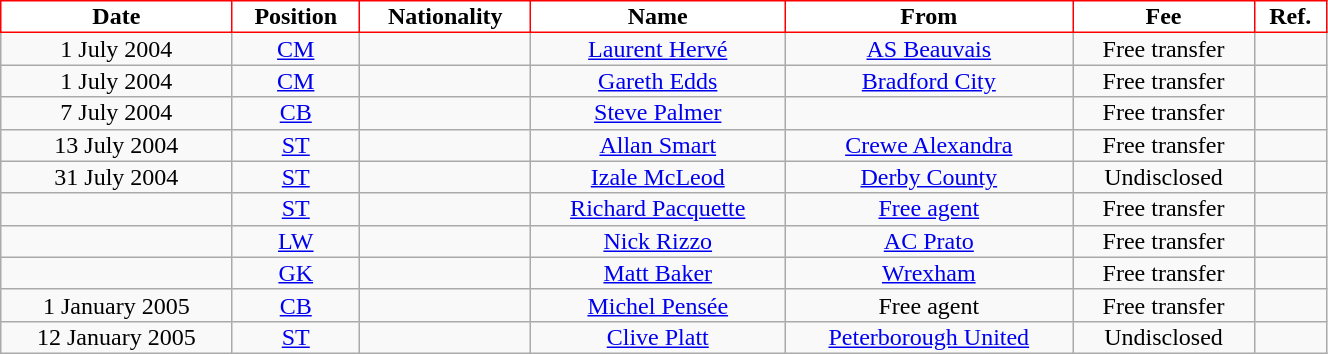<table class="wikitable sortable alternance" style="font-size:100%; text-align:center; line-height:14px; width:70%;">
<tr>
<th style="color:black; background:white; border:1px solid red;" width:120px;">Date</th>
<th style="color:black; background:white; border:1px solid red;" width:50px;">Position</th>
<th style="color:black; background:white; border:1px solid red;" width:50px;">Nationality</th>
<th style="color:black; background:white; border:1px solid red;" width:150px;">Name</th>
<th style="color:black; background:white; border:1px solid red;" width:200px;">From</th>
<th style="color:black; background:white; border:1px solid red;" width:110px;">Fee</th>
<th style="color:black; background:white; border:1px solid red;" width:25px;">Ref.</th>
</tr>
<tr>
<td>1 July 2004</td>
<td><a href='#'>CM</a></td>
<td></td>
<td><a href='#'>Laurent Hervé</a></td>
<td> <a href='#'>AS Beauvais</a></td>
<td>Free transfer</td>
<td></td>
</tr>
<tr>
<td>1 July 2004</td>
<td><a href='#'>CM</a></td>
<td></td>
<td><a href='#'>Gareth Edds</a></td>
<td> <a href='#'>Bradford City</a></td>
<td>Free transfer</td>
<td></td>
</tr>
<tr>
<td>7 July 2004</td>
<td><a href='#'>CB</a></td>
<td></td>
<td><a href='#'>Steve Palmer</a></td>
<td></td>
<td>Free transfer</td>
<td></td>
</tr>
<tr>
<td>13 July 2004</td>
<td><a href='#'>ST</a></td>
<td></td>
<td><a href='#'>Allan Smart</a></td>
<td> <a href='#'>Crewe Alexandra</a></td>
<td>Free transfer</td>
<td></td>
</tr>
<tr>
<td>31 July 2004</td>
<td><a href='#'>ST</a></td>
<td></td>
<td><a href='#'>Izale McLeod</a></td>
<td> <a href='#'>Derby County</a></td>
<td>Undisclosed</td>
<td></td>
</tr>
<tr>
<td></td>
<td><a href='#'>ST</a></td>
<td></td>
<td><a href='#'>Richard Pacquette</a></td>
<td><a href='#'>Free agent</a></td>
<td>Free transfer</td>
<td></td>
</tr>
<tr>
<td></td>
<td><a href='#'>LW</a></td>
<td></td>
<td><a href='#'>Nick Rizzo</a></td>
<td> <a href='#'>AC Prato</a></td>
<td>Free transfer</td>
<td></td>
</tr>
<tr>
<td></td>
<td><a href='#'>GK</a></td>
<td></td>
<td><a href='#'>Matt Baker</a></td>
<td> <a href='#'>Wrexham</a></td>
<td>Free transfer</td>
<td></td>
</tr>
<tr>
<td>1 January 2005</td>
<td><a href='#'>CB</a></td>
<td></td>
<td><a href='#'>Michel Pensée</a></td>
<td>Free agent</td>
<td>Free transfer</td>
<td></td>
</tr>
<tr>
<td>12 January 2005</td>
<td><a href='#'>ST</a></td>
<td></td>
<td><a href='#'>Clive Platt</a></td>
<td> <a href='#'>Peterborough United</a></td>
<td>Undisclosed</td>
<td></td>
</tr>
</table>
